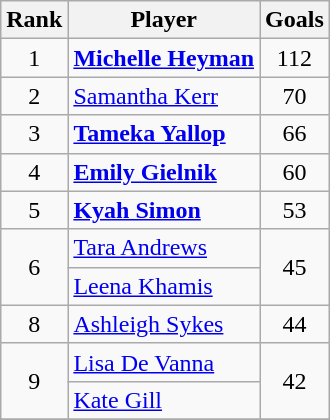<table class="wikitable" style="text-align:center; margin-left:1em">
<tr>
<th>Rank</th>
<th>Player</th>
<th>Goals</th>
</tr>
<tr>
<td>1</td>
<td style="text-align:left"> <strong><a href='#'>Michelle Heyman</a></strong></td>
<td>112</td>
</tr>
<tr>
<td>2</td>
<td style="text-align:left"> <a href='#'>Samantha Kerr</a></td>
<td>70</td>
</tr>
<tr>
<td>3</td>
<td style="text-align:left"> <strong><a href='#'>Tameka Yallop</a></strong></td>
<td>66</td>
</tr>
<tr>
<td>4</td>
<td style="text-align:left"> <strong><a href='#'>Emily Gielnik</a></strong></td>
<td>60</td>
</tr>
<tr>
<td>5</td>
<td style="text-align:left"> <strong><a href='#'>Kyah Simon</a></strong></td>
<td>53</td>
</tr>
<tr>
<td rowspan=2>6</td>
<td style="text-align:left"> <a href='#'>Tara Andrews</a></td>
<td rowspan=2>45</td>
</tr>
<tr>
<td style="text-align:left"> <a href='#'>Leena Khamis</a></td>
</tr>
<tr>
<td>8</td>
<td style="text-align:left"> <a href='#'>Ashleigh Sykes</a></td>
<td>44</td>
</tr>
<tr>
<td rowspan=2>9</td>
<td style="text-align:left"> <a href='#'>Lisa De Vanna</a></td>
<td rowspan=2>42</td>
</tr>
<tr>
<td style="text-align:left"> <a href='#'>Kate Gill</a></td>
</tr>
<tr>
</tr>
</table>
